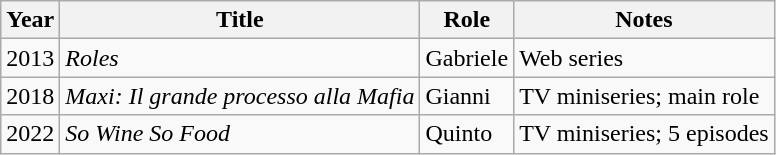<table class="wikitable sortable">
<tr>
<th>Year</th>
<th>Title</th>
<th>Role</th>
<th class="unsortable">Notes</th>
</tr>
<tr>
<td>2013</td>
<td><em>Roles</em></td>
<td>Gabriele</td>
<td>Web series</td>
</tr>
<tr>
<td>2018</td>
<td><em>Maxi: Il grande processo alla Mafia</em></td>
<td>Gianni</td>
<td>TV miniseries; main role</td>
</tr>
<tr>
<td>2022</td>
<td><em>So Wine So Food</em></td>
<td>Quinto</td>
<td>TV miniseries; 5 episodes</td>
</tr>
</table>
